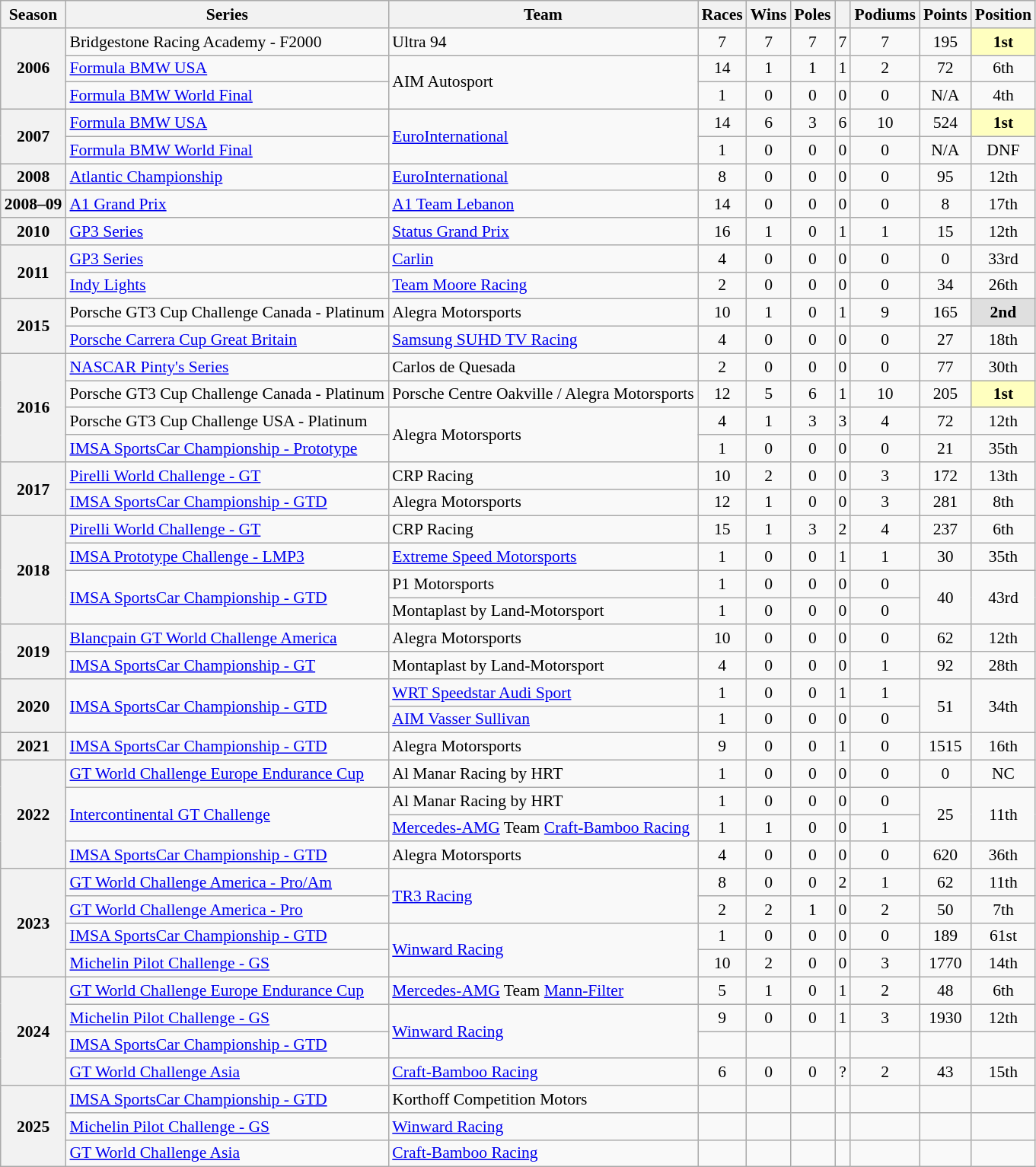<table class="wikitable" style="font-size: 90%; text-align:center">
<tr>
<th>Season</th>
<th>Series</th>
<th>Team</th>
<th>Races</th>
<th>Wins</th>
<th>Poles</th>
<th></th>
<th>Podiums</th>
<th>Points</th>
<th>Position</th>
</tr>
<tr>
<th rowspan="3">2006</th>
<td align=left>Bridgestone Racing Academy - F2000</td>
<td align=left>Ultra 94</td>
<td>7</td>
<td>7</td>
<td>7</td>
<td>7</td>
<td>7</td>
<td>195</td>
<td style="background-color:#FFFFBF"><strong>1st</strong></td>
</tr>
<tr>
<td align=left><a href='#'>Formula BMW USA</a></td>
<td rowspan="2" align="left">AIM Autosport</td>
<td>14</td>
<td>1</td>
<td>1</td>
<td>1</td>
<td>2</td>
<td>72</td>
<td align=center>6th</td>
</tr>
<tr>
<td align=left><a href='#'>Formula BMW World Final</a></td>
<td>1</td>
<td>0</td>
<td>0</td>
<td>0</td>
<td>0</td>
<td>N/A</td>
<td>4th</td>
</tr>
<tr>
<th rowspan="2">2007</th>
<td align=left><a href='#'>Formula BMW USA</a></td>
<td rowspan="2" align="left"><a href='#'>EuroInternational</a></td>
<td>14</td>
<td>6</td>
<td>3</td>
<td>6</td>
<td>10</td>
<td>524</td>
<td style="background-color:#FFFFBF"><strong>1st</strong></td>
</tr>
<tr>
<td align=left><a href='#'>Formula BMW World Final</a></td>
<td>1</td>
<td>0</td>
<td>0</td>
<td>0</td>
<td>0</td>
<td>N/A</td>
<td>DNF</td>
</tr>
<tr>
<th>2008</th>
<td align=left><a href='#'>Atlantic Championship</a></td>
<td align=left><a href='#'>EuroInternational</a></td>
<td>8</td>
<td>0</td>
<td>0</td>
<td>0</td>
<td>0</td>
<td>95</td>
<td>12th</td>
</tr>
<tr>
<th nowrap>2008–09</th>
<td align=left><a href='#'>A1 Grand Prix</a></td>
<td align=left><a href='#'>A1 Team Lebanon</a></td>
<td>14</td>
<td>0</td>
<td>0</td>
<td>0</td>
<td>0</td>
<td>8</td>
<td>17th</td>
</tr>
<tr>
<th>2010</th>
<td align=left><a href='#'>GP3 Series</a></td>
<td align=left><a href='#'>Status Grand Prix</a></td>
<td>16</td>
<td>1</td>
<td>0</td>
<td>1</td>
<td>1</td>
<td>15</td>
<td>12th</td>
</tr>
<tr>
<th rowspan="2">2011</th>
<td align=left><a href='#'>GP3 Series</a></td>
<td align=left><a href='#'>Carlin</a></td>
<td>4</td>
<td>0</td>
<td>0</td>
<td>0</td>
<td>0</td>
<td>0</td>
<td>33rd</td>
</tr>
<tr>
<td align=left><a href='#'>Indy Lights</a></td>
<td align=left><a href='#'>Team Moore Racing</a></td>
<td>2</td>
<td>0</td>
<td>0</td>
<td>0</td>
<td>0</td>
<td>34</td>
<td>26th</td>
</tr>
<tr>
<th rowspan="2">2015</th>
<td align=left>Porsche GT3 Cup Challenge Canada - Platinum</td>
<td align=left>Alegra Motorsports</td>
<td>10</td>
<td>1</td>
<td>0</td>
<td>1</td>
<td>9</td>
<td>165</td>
<td style="background-color:#DFDFDF"><strong>2nd</strong></td>
</tr>
<tr>
<td align=left><a href='#'>Porsche Carrera Cup Great Britain</a></td>
<td align=left><a href='#'>Samsung SUHD TV Racing</a></td>
<td>4</td>
<td>0</td>
<td>0</td>
<td>0</td>
<td>0</td>
<td>27</td>
<td>18th</td>
</tr>
<tr>
<th rowspan="4">2016</th>
<td align=left><a href='#'>NASCAR Pinty's Series</a></td>
<td align=left>Carlos de Quesada</td>
<td>2</td>
<td>0</td>
<td>0</td>
<td>0</td>
<td>0</td>
<td>77</td>
<td>30th</td>
</tr>
<tr>
<td align=left nowrap>Porsche GT3 Cup Challenge Canada - Platinum</td>
<td align=left nowrap>Porsche Centre Oakville / Alegra Motorsports</td>
<td>12</td>
<td>5</td>
<td>6</td>
<td>1</td>
<td>10</td>
<td>205</td>
<td style="background-color:#FFFFBF"><strong>1st</strong></td>
</tr>
<tr>
<td align=left>Porsche GT3 Cup Challenge USA - Platinum</td>
<td rowspan="2" align=left>Alegra Motorsports</td>
<td>4</td>
<td>1</td>
<td>3</td>
<td>3</td>
<td>4</td>
<td>72</td>
<td>12th</td>
</tr>
<tr>
<td align=left nowrap><a href='#'>IMSA SportsCar Championship - Prototype</a></td>
<td>1</td>
<td>0</td>
<td>0</td>
<td>0</td>
<td>0</td>
<td>21</td>
<td>35th</td>
</tr>
<tr>
<th rowspan="2">2017</th>
<td align=left><a href='#'>Pirelli World Challenge - GT</a></td>
<td align=left>CRP Racing</td>
<td>10</td>
<td>2</td>
<td>0</td>
<td>0</td>
<td>3</td>
<td>172</td>
<td>13th</td>
</tr>
<tr>
<td align=left><a href='#'>IMSA SportsCar Championship - GTD</a></td>
<td align=left>Alegra Motorsports</td>
<td>12</td>
<td>1</td>
<td>0</td>
<td>0</td>
<td>3</td>
<td>281</td>
<td>8th</td>
</tr>
<tr>
<th rowspan="4">2018</th>
<td align=left><a href='#'>Pirelli World Challenge - GT</a></td>
<td align=left>CRP Racing</td>
<td>15</td>
<td>1</td>
<td>3</td>
<td>2</td>
<td>4</td>
<td>237</td>
<td>6th</td>
</tr>
<tr>
<td align=left><a href='#'>IMSA Prototype Challenge - LMP3</a></td>
<td align=left><a href='#'>Extreme Speed Motorsports</a></td>
<td>1</td>
<td>0</td>
<td>0</td>
<td>1</td>
<td>1</td>
<td>30</td>
<td>35th</td>
</tr>
<tr>
<td rowspan="2" align=left><a href='#'>IMSA SportsCar Championship - GTD</a></td>
<td align=left>P1 Motorsports</td>
<td>1</td>
<td>0</td>
<td>0</td>
<td>0</td>
<td>0</td>
<td rowspan="2">40</td>
<td rowspan="2">43rd</td>
</tr>
<tr>
<td align=left>Montaplast by Land-Motorsport</td>
<td>1</td>
<td>0</td>
<td>0</td>
<td>0</td>
<td>0</td>
</tr>
<tr>
<th rowspan="2">2019</th>
<td align=left><a href='#'>Blancpain GT World Challenge America</a></td>
<td align=left>Alegra Motorsports</td>
<td>10</td>
<td>0</td>
<td>0</td>
<td>0</td>
<td>0</td>
<td>62</td>
<td>12th</td>
</tr>
<tr>
<td align=left><a href='#'>IMSA SportsCar Championship - GT</a></td>
<td align=left>Montaplast by Land-Motorsport</td>
<td>4</td>
<td>0</td>
<td>0</td>
<td>0</td>
<td>1</td>
<td>92</td>
<td>28th</td>
</tr>
<tr>
<th rowspan="2">2020</th>
<td rowspan="2" align=left><a href='#'>IMSA SportsCar Championship - GTD</a></td>
<td align=left><a href='#'>WRT Speedstar Audi Sport</a></td>
<td>1</td>
<td>0</td>
<td>0</td>
<td>1</td>
<td>1</td>
<td rowspan="2">51</td>
<td rowspan="2">34th</td>
</tr>
<tr>
<td align=left><a href='#'>AIM Vasser Sullivan</a></td>
<td>1</td>
<td>0</td>
<td>0</td>
<td>0</td>
<td>0</td>
</tr>
<tr>
<th>2021</th>
<td align=left><a href='#'>IMSA SportsCar Championship - GTD</a></td>
<td align=left>Alegra Motorsports</td>
<td>9</td>
<td>0</td>
<td>0</td>
<td>1</td>
<td>0</td>
<td>1515</td>
<td>16th</td>
</tr>
<tr>
<th rowspan="4">2022</th>
<td align=left><a href='#'>GT World Challenge Europe Endurance Cup</a></td>
<td align=left>Al Manar Racing by HRT</td>
<td>1</td>
<td>0</td>
<td>0</td>
<td>0</td>
<td>0</td>
<td>0</td>
<td>NC</td>
</tr>
<tr>
<td rowspan="2" align=left><a href='#'>Intercontinental GT Challenge</a></td>
<td align=left>Al Manar Racing by HRT</td>
<td>1</td>
<td>0</td>
<td>0</td>
<td>0</td>
<td>0</td>
<td rowspan="2">25</td>
<td rowspan="2">11th</td>
</tr>
<tr>
<td align=left><a href='#'>Mercedes-AMG</a> Team <a href='#'>Craft-Bamboo Racing</a></td>
<td>1</td>
<td>1</td>
<td>0</td>
<td>0</td>
<td>1</td>
</tr>
<tr>
<td align=left><a href='#'>IMSA SportsCar Championship - GTD</a></td>
<td align=left>Alegra Motorsports</td>
<td>4</td>
<td>0</td>
<td>0</td>
<td>0</td>
<td>0</td>
<td>620</td>
<td>36th</td>
</tr>
<tr>
<th rowspan="4">2023</th>
<td align=left><a href='#'>GT World Challenge America - Pro/Am</a></td>
<td rowspan="2" align="left"><a href='#'>TR3 Racing</a></td>
<td>8</td>
<td>0</td>
<td>0</td>
<td>2</td>
<td>1</td>
<td>62</td>
<td>11th</td>
</tr>
<tr>
<td align=left><a href='#'>GT World Challenge America - Pro</a></td>
<td>2</td>
<td>2</td>
<td>1</td>
<td>0</td>
<td>2</td>
<td>50</td>
<td>7th</td>
</tr>
<tr>
<td align="left"><a href='#'>IMSA SportsCar Championship - GTD</a></td>
<td rowspan="2" align="left"><a href='#'>Winward Racing</a></td>
<td>1</td>
<td>0</td>
<td>0</td>
<td>0</td>
<td>0</td>
<td>189</td>
<td>61st</td>
</tr>
<tr>
<td align=left><a href='#'>Michelin Pilot Challenge - GS</a></td>
<td>10</td>
<td>2</td>
<td>0</td>
<td>0</td>
<td>3</td>
<td>1770</td>
<td>14th</td>
</tr>
<tr>
<th rowspan="4">2024</th>
<td align=left><a href='#'>GT World Challenge Europe Endurance Cup</a></td>
<td align="left"><a href='#'>Mercedes-AMG</a> Team <a href='#'>Mann-Filter</a></td>
<td>5</td>
<td>1</td>
<td>0</td>
<td>1</td>
<td>2</td>
<td>48</td>
<td>6th</td>
</tr>
<tr>
<td align="left"><a href='#'>Michelin Pilot Challenge - GS</a></td>
<td rowspan="2" align="left"><a href='#'>Winward Racing</a></td>
<td>9</td>
<td>0</td>
<td>0</td>
<td>1</td>
<td>3</td>
<td>1930</td>
<td>12th</td>
</tr>
<tr>
<td align=left><a href='#'>IMSA SportsCar Championship - GTD</a></td>
<td></td>
<td></td>
<td></td>
<td></td>
<td></td>
<td></td>
<td></td>
</tr>
<tr>
<td align=left><a href='#'>GT World Challenge Asia</a></td>
<td align=left><a href='#'>Craft-Bamboo Racing</a></td>
<td>6</td>
<td>0</td>
<td>0</td>
<td>?</td>
<td>2</td>
<td>43</td>
<td>15th</td>
</tr>
<tr>
<th rowspan="3">2025</th>
<td align=left><a href='#'>IMSA SportsCar Championship - GTD</a></td>
<td align=left>Korthoff Competition Motors</td>
<td></td>
<td></td>
<td></td>
<td></td>
<td></td>
<td></td>
<td></td>
</tr>
<tr>
<td align=left><a href='#'>Michelin Pilot Challenge - GS</a></td>
<td align=left><a href='#'>Winward Racing</a></td>
<td></td>
<td></td>
<td></td>
<td></td>
<td></td>
<td></td>
<td></td>
</tr>
<tr>
<td align="left"><a href='#'>GT World Challenge Asia</a></td>
<td align="left"><a href='#'>Craft-Bamboo Racing</a></td>
<td></td>
<td></td>
<td></td>
<td></td>
<td></td>
<td></td>
<td></td>
</tr>
</table>
